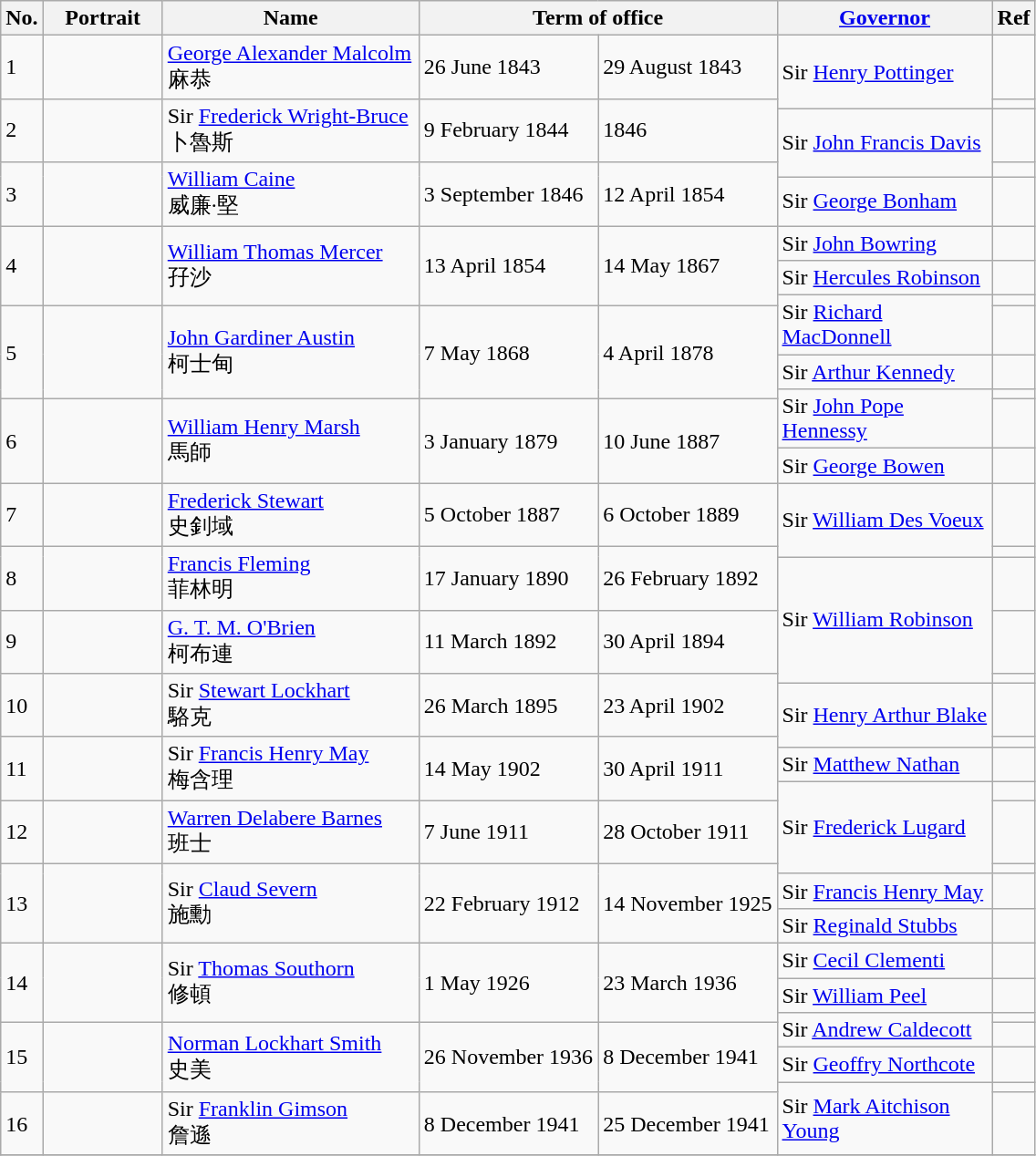<table class="wikitable"  style="text-align:left">
<tr>
<th width=10px>No.</th>
<th width=80px>Portrait</th>
<th width=180px>Name</th>
<th width=240px colspan=2>Term of office</th>
<th width=150px><a href='#'>Governor</a></th>
<th>Ref</th>
</tr>
<tr>
<td>1</td>
<td></td>
<td><a href='#'>George Alexander Malcolm</a><br>麻恭</td>
<td>26 June 1843</td>
<td>29 August 1843</td>
<td rowspan=2>Sir <a href='#'>Henry Pottinger</a><br></td>
<td></td>
</tr>
<tr>
<td rowspan=2>2</td>
<td rowspan=2></td>
<td rowspan=2>Sir <a href='#'>Frederick Wright-Bruce</a><br>卜魯斯</td>
<td rowspan=2>9 February 1844</td>
<td rowspan=2>1846</td>
<td></td>
</tr>
<tr>
<td rowspan=2>Sir <a href='#'>John Francis Davis</a><br></td>
<td></td>
</tr>
<tr>
<td rowspan=2>3</td>
<td rowspan=2></td>
<td rowspan=2><a href='#'>William Caine</a><br>威廉·堅</td>
<td rowspan=2>3 September 1846</td>
<td rowspan=2>12 April 1854</td>
<td></td>
</tr>
<tr>
<td>Sir <a href='#'>George Bonham</a><br></td>
<td></td>
</tr>
<tr>
<td rowspan=3>4</td>
<td rowspan=3></td>
<td rowspan=3><a href='#'>William Thomas Mercer</a><br>孖沙</td>
<td rowspan=3>13 April 1854</td>
<td rowspan=3>14 May 1867</td>
<td>Sir <a href='#'>John Bowring</a><br></td>
<td></td>
</tr>
<tr>
<td>Sir <a href='#'>Hercules Robinson</a><br></td>
<td></td>
</tr>
<tr>
<td rowspan=2>Sir <a href='#'>Richard MacDonnell</a><br></td>
<td></td>
</tr>
<tr>
<td rowspan=3>5</td>
<td rowspan=3></td>
<td rowspan=3><a href='#'>John Gardiner Austin</a><br>柯士甸</td>
<td rowspan=3>7 May 1868</td>
<td rowspan=3>4 April 1878</td>
<td></td>
</tr>
<tr>
<td>Sir <a href='#'>Arthur Kennedy</a><br></td>
<td></td>
</tr>
<tr>
<td rowspan=2>Sir <a href='#'>John Pope Hennessy</a><br></td>
<td></td>
</tr>
<tr>
<td rowspan=2>6</td>
<td rowspan=2></td>
<td rowspan=2><a href='#'>William Henry Marsh</a><br>馬師</td>
<td rowspan=2>3 January 1879</td>
<td rowspan=2>10 June 1887</td>
<td></td>
</tr>
<tr>
<td>Sir <a href='#'>George Bowen</a><br></td>
<td></td>
</tr>
<tr>
<td>7</td>
<td></td>
<td><a href='#'>Frederick Stewart</a><br>史釗域</td>
<td>5 October 1887</td>
<td>6 October 1889</td>
<td rowspan=2>Sir <a href='#'>William Des Voeux</a><br></td>
<td></td>
</tr>
<tr>
<td rowspan=2>8</td>
<td rowspan=2></td>
<td rowspan=2><a href='#'>Francis Fleming</a><br>菲林明</td>
<td rowspan=2>17 January 1890</td>
<td rowspan=2>26 February 1892</td>
<td></td>
</tr>
<tr>
<td rowspan=3>Sir <a href='#'>William Robinson</a><br></td>
<td></td>
</tr>
<tr>
<td>9</td>
<td></td>
<td><a href='#'>G. T. M. O'Brien</a><br>柯布連</td>
<td>11 March 1892</td>
<td>30 April 1894</td>
<td></td>
</tr>
<tr>
<td rowspan=2>10</td>
<td rowspan=2></td>
<td rowspan=2>Sir <a href='#'>Stewart Lockhart</a><br>駱克</td>
<td rowspan=2>26 March 1895</td>
<td rowspan=2>23 April 1902</td>
<td></td>
</tr>
<tr>
<td rowspan=2>Sir <a href='#'>Henry Arthur Blake</a><br></td>
<td></td>
</tr>
<tr>
<td rowspan=3>11</td>
<td rowspan=3></td>
<td rowspan=3>Sir <a href='#'>Francis Henry May</a><br>梅含理</td>
<td rowspan=3>14 May 1902</td>
<td rowspan=3>30 April 1911</td>
<td></td>
</tr>
<tr>
<td>Sir <a href='#'>Matthew Nathan</a><br></td>
<td></td>
</tr>
<tr>
<td rowspan=3>Sir <a href='#'>Frederick Lugard</a><br></td>
<td></td>
</tr>
<tr>
<td>12</td>
<td></td>
<td><a href='#'>Warren Delabere Barnes</a><br>班士</td>
<td>7 June 1911</td>
<td>28 October 1911</td>
<td></td>
</tr>
<tr>
<td rowspan=3>13</td>
<td rowspan=3></td>
<td rowspan=3>Sir <a href='#'>Claud Severn</a><br>施勳</td>
<td rowspan=3>22 February 1912</td>
<td rowspan=3>14 November 1925</td>
<td></td>
</tr>
<tr>
<td>Sir <a href='#'>Francis Henry May</a><br></td>
<td></td>
</tr>
<tr>
<td>Sir <a href='#'>Reginald Stubbs</a><br></td>
<td></td>
</tr>
<tr>
<td rowspan=3>14</td>
<td rowspan=3></td>
<td rowspan=3>Sir <a href='#'>Thomas Southorn</a><br>修頓</td>
<td rowspan=3>1 May 1926</td>
<td rowspan=3>23 March 1936</td>
<td>Sir <a href='#'>Cecil Clementi</a><br></td>
<td></td>
</tr>
<tr>
<td>Sir <a href='#'>William Peel</a><br></td>
<td></td>
</tr>
<tr>
<td rowspan=2>Sir <a href='#'>Andrew Caldecott</a><br></td>
<td></td>
</tr>
<tr>
<td rowspan=3>15</td>
<td rowspan=3></td>
<td rowspan=3><a href='#'>Norman Lockhart Smith</a><br>史美</td>
<td rowspan=3>26 November 1936</td>
<td rowspan=3>8 December 1941</td>
<td></td>
</tr>
<tr>
<td>Sir <a href='#'>Geoffry Northcote</a><br></td>
<td></td>
</tr>
<tr>
<td rowspan=2>Sir <a href='#'>Mark Aitchison Young</a><br></td>
<td></td>
</tr>
<tr>
<td>16</td>
<td></td>
<td>Sir <a href='#'>Franklin Gimson</a><br>詹遜</td>
<td>8 December 1941</td>
<td>25 December 1941</td>
<td></td>
</tr>
<tr>
</tr>
</table>
